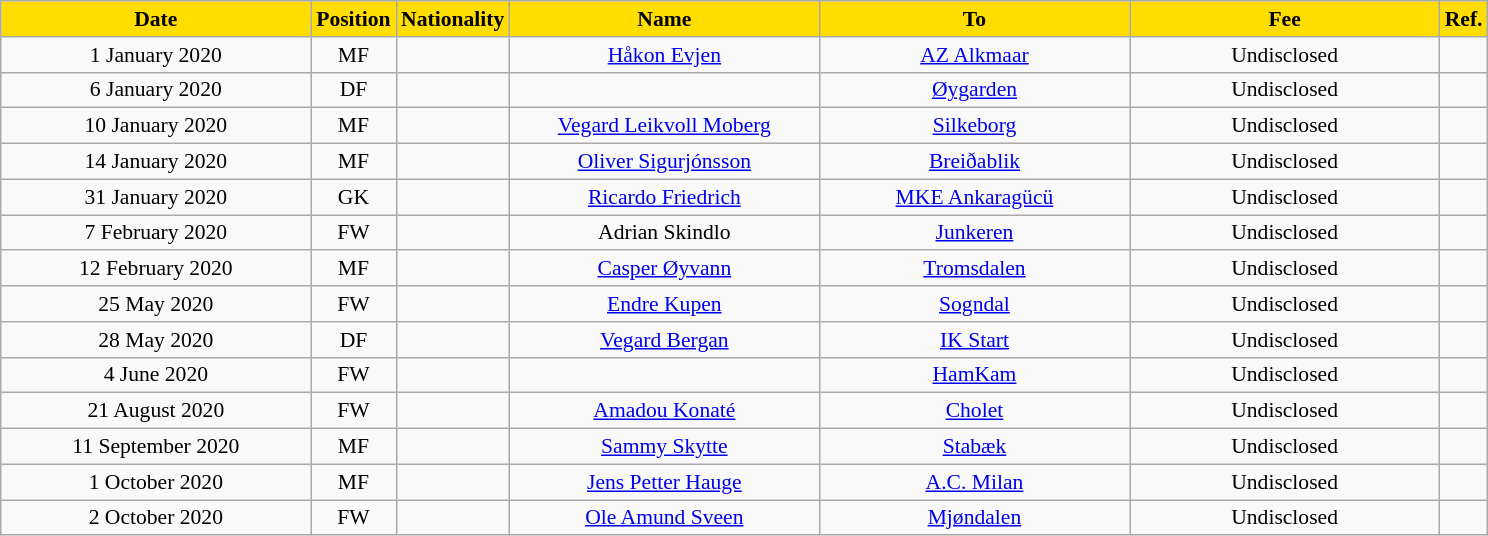<table class="wikitable"  style="text-align:center; font-size:90%; ">
<tr>
<th style="background:#FFDD00; color:black; width:200px;">Date</th>
<th style="background:#FFDD00; color:black; width:50px;">Position</th>
<th style="background:#FFDD00; color:black; width:50px;">Nationality</th>
<th style="background:#FFDD00; color:black; width:200px;">Name</th>
<th style="background:#FFDD00; color:black; width:200px;">To</th>
<th style="background:#FFDD00; color:black; width:200px;">Fee</th>
<th style="background:#FFDD00; color:black; width:25px;">Ref.</th>
</tr>
<tr>
<td>1 January 2020</td>
<td>MF</td>
<td></td>
<td><a href='#'>Håkon Evjen</a></td>
<td><a href='#'>AZ Alkmaar</a></td>
<td>Undisclosed</td>
<td></td>
</tr>
<tr>
<td>6 January 2020</td>
<td>DF</td>
<td></td>
<td></td>
<td><a href='#'>Øygarden</a></td>
<td>Undisclosed</td>
<td></td>
</tr>
<tr>
<td>10 January 2020</td>
<td>MF</td>
<td></td>
<td><a href='#'>Vegard Leikvoll Moberg</a></td>
<td><a href='#'>Silkeborg</a></td>
<td>Undisclosed</td>
<td></td>
</tr>
<tr>
<td>14 January 2020</td>
<td>MF</td>
<td></td>
<td><a href='#'>Oliver Sigurjónsson</a></td>
<td><a href='#'>Breiðablik</a></td>
<td>Undisclosed</td>
<td></td>
</tr>
<tr>
<td>31 January 2020</td>
<td>GK</td>
<td></td>
<td><a href='#'>Ricardo Friedrich</a></td>
<td><a href='#'>MKE Ankaragücü</a></td>
<td>Undisclosed</td>
<td></td>
</tr>
<tr>
<td>7 February 2020</td>
<td>FW</td>
<td></td>
<td>Adrian Skindlo</td>
<td><a href='#'>Junkeren</a></td>
<td>Undisclosed</td>
<td></td>
</tr>
<tr>
<td>12 February 2020</td>
<td>MF</td>
<td></td>
<td><a href='#'>Casper Øyvann</a></td>
<td><a href='#'>Tromsdalen</a></td>
<td>Undisclosed</td>
<td></td>
</tr>
<tr>
<td>25 May 2020</td>
<td>FW</td>
<td></td>
<td><a href='#'>Endre Kupen</a></td>
<td><a href='#'>Sogndal</a></td>
<td>Undisclosed</td>
<td></td>
</tr>
<tr>
<td>28 May 2020</td>
<td>DF</td>
<td></td>
<td><a href='#'>Vegard Bergan</a></td>
<td><a href='#'>IK Start</a></td>
<td>Undisclosed</td>
<td></td>
</tr>
<tr>
<td>4 June 2020</td>
<td>FW</td>
<td></td>
<td></td>
<td><a href='#'>HamKam</a></td>
<td>Undisclosed</td>
<td></td>
</tr>
<tr>
<td>21 August 2020</td>
<td>FW</td>
<td></td>
<td><a href='#'>Amadou Konaté</a></td>
<td><a href='#'>Cholet</a></td>
<td>Undisclosed</td>
<td></td>
</tr>
<tr>
<td>11 September 2020</td>
<td>MF</td>
<td></td>
<td><a href='#'>Sammy Skytte</a></td>
<td><a href='#'>Stabæk</a></td>
<td>Undisclosed</td>
<td></td>
</tr>
<tr>
<td>1 October 2020</td>
<td>MF</td>
<td></td>
<td><a href='#'>Jens Petter Hauge</a></td>
<td><a href='#'>A.C. Milan</a></td>
<td>Undisclosed</td>
<td></td>
</tr>
<tr>
<td>2 October 2020</td>
<td>FW</td>
<td></td>
<td><a href='#'>Ole Amund Sveen</a></td>
<td><a href='#'>Mjøndalen</a></td>
<td>Undisclosed</td>
<td></td>
</tr>
</table>
